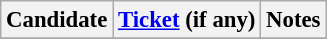<table class="wikitable" style="font-size: 95%">
<tr>
<th>Candidate</th>
<th><a href='#'>Ticket</a> (if any)</th>
<th>Notes</th>
</tr>
<tr>
</tr>
</table>
